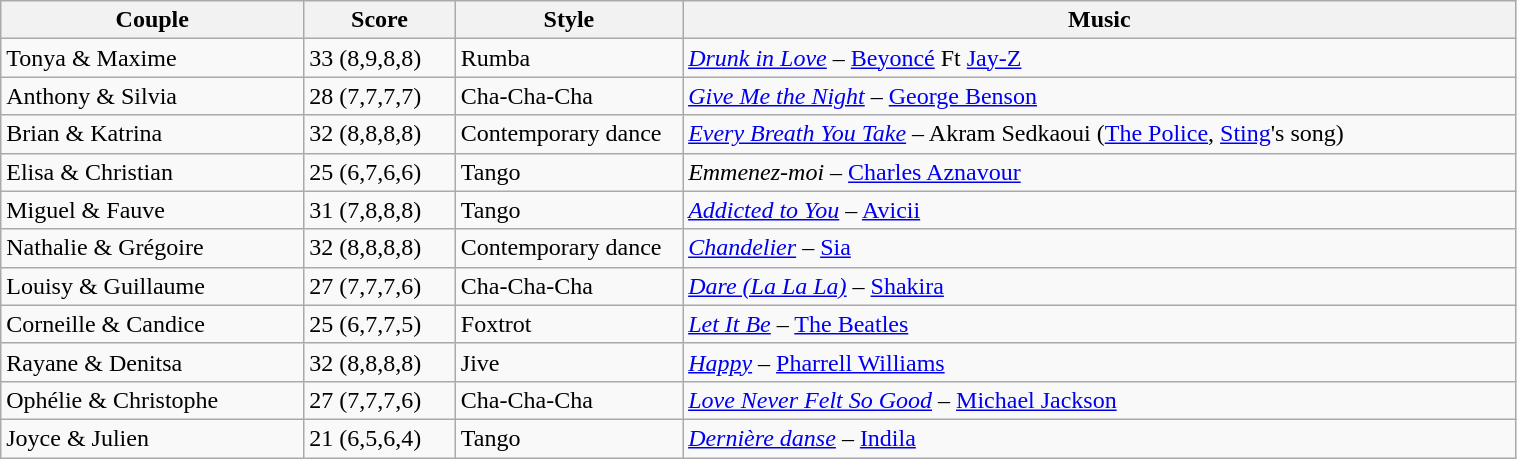<table class="wikitable" style="width:80%;">
<tr>
<th style="width:20%;">Couple</th>
<th style="width:10%;">Score</th>
<th style="width:15%;">Style</th>
<th style="width:60%;">Music</th>
</tr>
<tr>
<td>Tonya & Maxime</td>
<td>33 (8,9,8,8)</td>
<td>Rumba</td>
<td><em><a href='#'>Drunk in Love</a></em> – <a href='#'>Beyoncé</a> Ft <a href='#'>Jay-Z</a></td>
</tr>
<tr>
<td>Anthony & Silvia</td>
<td>28 (7,7,7,7)</td>
<td>Cha-Cha-Cha</td>
<td><em><a href='#'>Give Me the Night</a></em> – <a href='#'>George Benson</a></td>
</tr>
<tr>
<td>Brian & Katrina</td>
<td>32 (8,8,8,8)</td>
<td>Contemporary dance</td>
<td><em><a href='#'>Every Breath You Take</a></em> – Akram Sedkaoui (<a href='#'>The Police</a>, <a href='#'>Sting</a>'s song)</td>
</tr>
<tr>
<td>Elisa & Christian</td>
<td>25 (6,7,6,6)</td>
<td>Tango</td>
<td><em>Emmenez-moi</em> – <a href='#'>Charles Aznavour</a></td>
</tr>
<tr>
<td>Miguel & Fauve</td>
<td>31 (7,8,8,8)</td>
<td>Tango</td>
<td><em><a href='#'>Addicted to You</a></em> – <a href='#'>Avicii</a></td>
</tr>
<tr>
<td>Nathalie & Grégoire</td>
<td>32 (8,8,8,8)</td>
<td>Contemporary dance</td>
<td><em><a href='#'>Chandelier</a></em> – <a href='#'>Sia</a></td>
</tr>
<tr>
<td>Louisy & Guillaume</td>
<td>27 (7,7,7,6)</td>
<td>Cha-Cha-Cha</td>
<td><em><a href='#'>Dare (La La La)</a></em> – <a href='#'>Shakira</a></td>
</tr>
<tr>
<td>Corneille & Candice</td>
<td>25 (6,7,7,5)</td>
<td>Foxtrot</td>
<td><em><a href='#'>Let It Be</a></em> – <a href='#'>The Beatles</a></td>
</tr>
<tr>
<td>Rayane & Denitsa</td>
<td>32 (8,8,8,8)</td>
<td>Jive</td>
<td><em><a href='#'>Happy</a></em> – <a href='#'>Pharrell Williams</a></td>
</tr>
<tr>
<td>Ophélie & Christophe</td>
<td>27 (7,7,7,6)</td>
<td>Cha-Cha-Cha</td>
<td><em><a href='#'>Love Never Felt So Good</a></em> – <a href='#'>Michael Jackson</a></td>
</tr>
<tr>
<td>Joyce & Julien</td>
<td>21 (6,5,6,4)</td>
<td>Tango</td>
<td><em><a href='#'>Dernière danse</a></em> – <a href='#'>Indila</a></td>
</tr>
</table>
